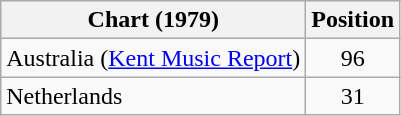<table class="wikitable sortable plainrowheaders">
<tr>
<th scope="col">Chart (1979)</th>
<th scope="col">Position</th>
</tr>
<tr>
<td>Australia (<a href='#'>Kent Music Report</a>)</td>
<td style="text-align:center;">96</td>
</tr>
<tr>
<td>Netherlands</td>
<td style="text-align:center;">31</td>
</tr>
</table>
